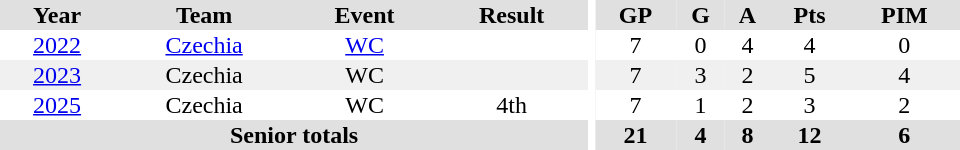<table border="0" cellpadding="1" cellspacing="0" ID="Table3" style="text-align:center; width:40em">
<tr ALIGN="center" bgcolor="#e0e0e0">
<th>Year</th>
<th>Team</th>
<th>Event</th>
<th>Result</th>
<th rowspan="99" bgcolor="#ffffff"></th>
<th>GP</th>
<th>G</th>
<th>A</th>
<th>Pts</th>
<th>PIM</th>
</tr>
<tr>
<td><a href='#'>2022</a></td>
<td><a href='#'>Czechia</a></td>
<td><a href='#'>WC</a></td>
<td></td>
<td>7</td>
<td>0</td>
<td>4</td>
<td>4</td>
<td>0</td>
</tr>
<tr bgcolor="#f0f0f0">
<td><a href='#'>2023</a></td>
<td>Czechia</td>
<td>WC</td>
<td></td>
<td>7</td>
<td>3</td>
<td>2</td>
<td>5</td>
<td>4</td>
</tr>
<tr>
<td><a href='#'>2025</a></td>
<td>Czechia</td>
<td>WC</td>
<td>4th</td>
<td>7</td>
<td>1</td>
<td>2</td>
<td>3</td>
<td>2</td>
</tr>
<tr bgcolor="#e0e0e0">
<th colspan="4">Senior totals</th>
<th>21</th>
<th>4</th>
<th>8</th>
<th>12</th>
<th>6</th>
</tr>
</table>
